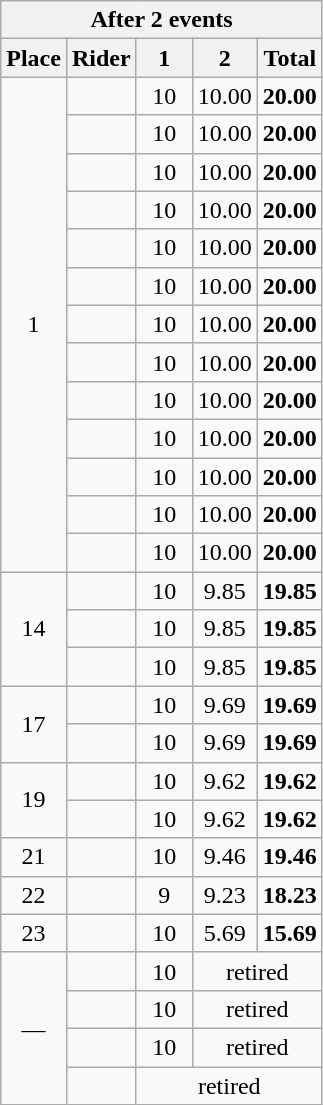<table class=wikitable style="text-align:center">
<tr>
<th colspan=5>After 2 events</th>
</tr>
<tr>
<th>Place</th>
<th>Rider</th>
<th width=30>1</th>
<th width=30>2</th>
<th>Total</th>
</tr>
<tr>
<td rowspan=13>1</td>
<td align=left></td>
<td>10</td>
<td>10.00</td>
<td><strong>20.00</strong></td>
</tr>
<tr>
<td align=left></td>
<td>10</td>
<td>10.00</td>
<td><strong>20.00</strong></td>
</tr>
<tr>
<td align=left></td>
<td>10</td>
<td>10.00</td>
<td><strong>20.00</strong></td>
</tr>
<tr>
<td align=left></td>
<td>10</td>
<td>10.00</td>
<td><strong>20.00</strong></td>
</tr>
<tr>
<td align=left></td>
<td>10</td>
<td>10.00</td>
<td><strong>20.00</strong></td>
</tr>
<tr>
<td align=left></td>
<td>10</td>
<td>10.00</td>
<td><strong>20.00</strong></td>
</tr>
<tr>
<td align=left></td>
<td>10</td>
<td>10.00</td>
<td><strong>20.00</strong></td>
</tr>
<tr>
<td align=left></td>
<td>10</td>
<td>10.00</td>
<td><strong>20.00</strong></td>
</tr>
<tr>
<td align=left></td>
<td>10</td>
<td>10.00</td>
<td><strong>20.00</strong></td>
</tr>
<tr>
<td align=left></td>
<td>10</td>
<td>10.00</td>
<td><strong>20.00</strong></td>
</tr>
<tr>
<td align=left></td>
<td>10</td>
<td>10.00</td>
<td><strong>20.00</strong></td>
</tr>
<tr>
<td align=left></td>
<td>10</td>
<td>10.00</td>
<td><strong>20.00</strong></td>
</tr>
<tr>
<td align=left></td>
<td>10</td>
<td>10.00</td>
<td><strong>20.00</strong></td>
</tr>
<tr>
<td rowspan=3>14</td>
<td align=left></td>
<td>10</td>
<td>9.85</td>
<td><strong>19.85</strong></td>
</tr>
<tr>
<td align=left></td>
<td>10</td>
<td>9.85</td>
<td><strong>19.85</strong></td>
</tr>
<tr>
<td align=left></td>
<td>10</td>
<td>9.85</td>
<td><strong>19.85</strong></td>
</tr>
<tr>
<td rowspan=2>17</td>
<td align=left></td>
<td>10</td>
<td>9.69</td>
<td><strong>19.69</strong></td>
</tr>
<tr>
<td align=left></td>
<td>10</td>
<td>9.69</td>
<td><strong>19.69</strong></td>
</tr>
<tr>
<td rowspan=2>19</td>
<td align=left></td>
<td>10</td>
<td>9.62</td>
<td><strong>19.62</strong></td>
</tr>
<tr>
<td align=left></td>
<td>10</td>
<td>9.62</td>
<td><strong>19.62</strong></td>
</tr>
<tr>
<td>21</td>
<td align=left></td>
<td>10</td>
<td>9.46</td>
<td><strong>19.46</strong></td>
</tr>
<tr>
<td>22</td>
<td align=left></td>
<td>9</td>
<td>9.23</td>
<td><strong>18.23</strong></td>
</tr>
<tr>
<td>23</td>
<td align=left></td>
<td>10</td>
<td>5.69</td>
<td><strong>15.69</strong></td>
</tr>
<tr>
<td rowspan=4>—</td>
<td align=left></td>
<td>10</td>
<td colspan=2>retired</td>
</tr>
<tr>
<td align=left></td>
<td>10</td>
<td colspan=2>retired</td>
</tr>
<tr>
<td align=left></td>
<td>10</td>
<td colspan=2>retired</td>
</tr>
<tr>
<td align=left></td>
<td colspan=3>retired</td>
</tr>
</table>
